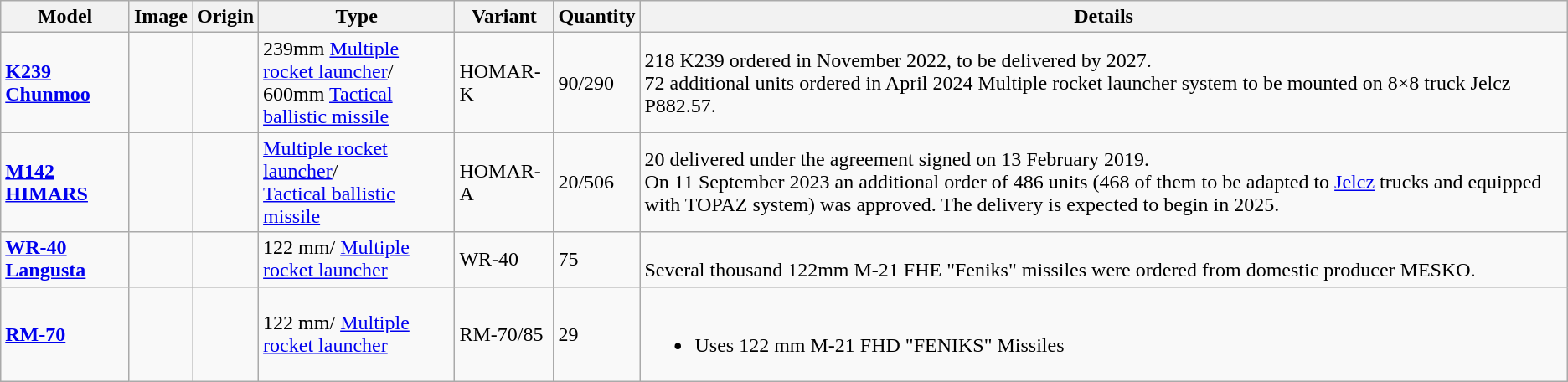<table class="wikitable">
<tr>
<th>Model</th>
<th>Image</th>
<th>Origin</th>
<th>Type</th>
<th>Variant</th>
<th>Quantity</th>
<th>Details</th>
</tr>
<tr>
<td><strong><a href='#'>K239 Chunmoo</a></strong></td>
<td></td>
<td><small></small><br><small></small></td>
<td>239mm <a href='#'>Multiple rocket launcher</a>/<br>600mm <a href='#'>Tactical ballistic missile</a></td>
<td>HOMAR-K</td>
<td>90/290</td>
<td>218 K239 ordered in November 2022, to be delivered by 2027.<br>72 additional units ordered in April 2024  Multiple rocket launcher system to be mounted on 8×8 truck Jelcz P882.57.</td>
</tr>
<tr>
<td><strong><a href='#'>M142 HIMARS</a></strong></td>
<td></td>
<td><small></small></td>
<td><a href='#'>Multiple rocket launcher</a>/<br><a href='#'>Tactical ballistic missile</a></td>
<td>HOMAR-A</td>
<td>20/506</td>
<td>20 delivered under the agreement signed on 13 February 2019.<br>On 11 September 2023 an additional order of 486 units (468 of them to be adapted to <a href='#'>Jelcz</a> trucks and equipped with TOPAZ system) was approved. The delivery is expected to begin in 2025.</td>
</tr>
<tr>
<td><strong><a href='#'>WR-40 Langusta</a></strong></td>
<td></td>
<td><small></small></td>
<td>122 mm/ <a href='#'>Multiple rocket launcher</a></td>
<td>WR-40</td>
<td>75</td>
<td><br>Several thousand 122mm M-21 FHE "Feniks" missiles were ordered from domestic producer MESKO.</td>
</tr>
<tr>
<td><a href='#'><strong>RM-70</strong></a></td>
<td></td>
<td><small></small></td>
<td>122 mm/ <a href='#'>Multiple rocket launcher</a></td>
<td>RM-70/85</td>
<td>29</td>
<td><br><ul><li>Uses 122 mm M-21 FHD "FENIKS" Missiles </li></ul></td>
</tr>
</table>
